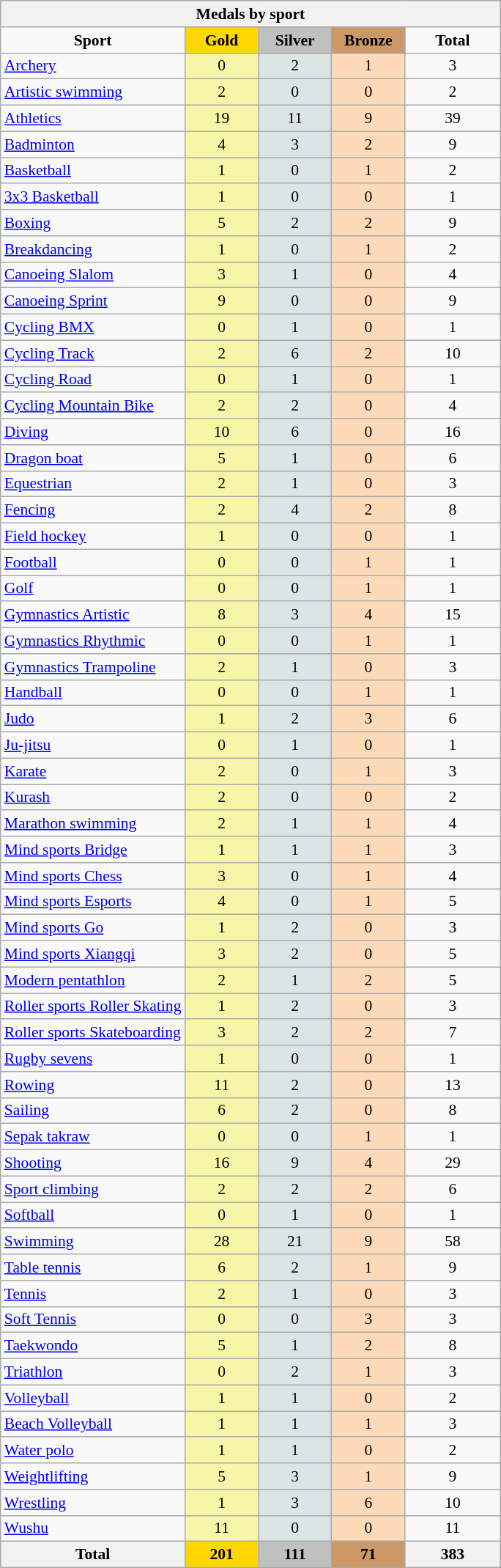<table class="wikitable" style="font-size:90%; text-align:center;">
<tr style="background:#efefef;">
<th colspan=5>Medals by sport</th>
</tr>
<tr>
<td><strong>Sport</strong></td>
<td width=60 style="background:gold;"><strong>Gold </strong></td>
<td width=60 style="background:silver;"><strong>Silver </strong></td>
<td width=60 style="background:#c96;"><strong>Bronze </strong></td>
<td width=80><strong>Total</strong></td>
</tr>
<tr>
<td align=left> <a href='#'>Archery</a></td>
<td style="background:#F7F6A8;">0</td>
<td style="background:#DCE5E5;">2</td>
<td style="background:#FFDAB9;">1</td>
<td>3</td>
</tr>
<tr>
<td align=left> <a href='#'>Artistic swimming</a></td>
<td style="background:#F7F6A8;">2</td>
<td style="background:#DCE5E5;">0</td>
<td style="background:#FFDAB9;">0</td>
<td>2</td>
</tr>
<tr>
<td align=left> <a href='#'>Athletics</a></td>
<td style="background:#F7F6A8;">19</td>
<td style="background:#DCE5E5;">11</td>
<td style="background:#FFDAB9;">9</td>
<td>39</td>
</tr>
<tr>
<td align=left> <a href='#'>Badminton</a></td>
<td style="background:#F7F6A8;">4</td>
<td style="background:#DCE5E5;">3</td>
<td style="background:#FFDAB9;">2</td>
<td>9</td>
</tr>
<tr>
<td align=left> <a href='#'>Basketball</a></td>
<td style="background:#F7F6A8;">1</td>
<td style="background:#DCE5E5;">0</td>
<td style="background:#FFDAB9;">1</td>
<td>2</td>
</tr>
<tr>
<td align=left> <a href='#'>3x3 Basketball</a></td>
<td style="background:#F7F6A8;">1</td>
<td style="background:#DCE5E5;">0</td>
<td style="background:#FFDAB9;">0</td>
<td>1</td>
</tr>
<tr>
<td align=left> <a href='#'>Boxing</a></td>
<td style="background:#F7F6A8;">5</td>
<td style="background:#DCE5E5;">2</td>
<td style="background:#FFDAB9;">2</td>
<td>9</td>
</tr>
<tr>
<td align=left> <a href='#'>Breakdancing</a></td>
<td style="background:#F7F6A8;">1</td>
<td style="background:#DCE5E5;">0</td>
<td style="background:#FFDAB9;">1</td>
<td>2</td>
</tr>
<tr>
<td align=left> <a href='#'>Canoeing Slalom</a></td>
<td style="background:#F7F6A8;">3</td>
<td style="background:#DCE5E5;">1</td>
<td style="background:#FFDAB9;">0</td>
<td>4</td>
</tr>
<tr>
<td align=left> <a href='#'>Canoeing Sprint</a></td>
<td style="background:#F7F6A8;">9</td>
<td style="background:#DCE5E5;">0</td>
<td style="background:#FFDAB9;">0</td>
<td>9</td>
</tr>
<tr>
<td align=left> <a href='#'>Cycling BMX</a></td>
<td style="background:#F7F6A8;">0</td>
<td style="background:#DCE5E5;">1</td>
<td style="background:#FFDAB9;">0</td>
<td>1</td>
</tr>
<tr>
<td align=left> <a href='#'>Cycling Track</a></td>
<td style="background:#F7F6A8;">2</td>
<td style="background:#DCE5E5;">6</td>
<td style="background:#FFDAB9;">2</td>
<td>10</td>
</tr>
<tr>
<td align=left> <a href='#'>Cycling Road</a></td>
<td style="background:#F7F6A8;">0</td>
<td style="background:#DCE5E5;">1</td>
<td style="background:#FFDAB9;">0</td>
<td>1</td>
</tr>
<tr>
<td align=left> <a href='#'>Cycling Mountain Bike</a></td>
<td style="background:#F7F6A8;">2</td>
<td style="background:#DCE5E5;">2</td>
<td style="background:#FFDAB9;">0</td>
<td>4</td>
</tr>
<tr>
<td align=left> <a href='#'>Diving</a></td>
<td style="background:#F7F6A8;">10</td>
<td style="background:#DCE5E5;">6</td>
<td style="background:#FFDAB9;">0</td>
<td>16</td>
</tr>
<tr>
<td align=left> <a href='#'>Dragon boat</a></td>
<td style="background:#F7F6A8;">5</td>
<td style="background:#DCE5E5;">1</td>
<td style="background:#FFDAB9;">0</td>
<td>6</td>
</tr>
<tr>
<td align=left> <a href='#'>Equestrian</a></td>
<td style="background:#F7F6A8;">2</td>
<td style="background:#DCE5E5;">1</td>
<td style="background:#FFDAB9;">0</td>
<td>3</td>
</tr>
<tr>
<td align=left> <a href='#'>Fencing</a></td>
<td style="background:#F7F6A8;">2</td>
<td style="background:#DCE5E5;">4</td>
<td style="background:#FFDAB9;">2</td>
<td>8</td>
</tr>
<tr>
<td align=left> <a href='#'>Field hockey</a></td>
<td style="background:#F7F6A8;">1</td>
<td style="background:#DCE5E5;">0</td>
<td style="background:#FFDAB9;">0</td>
<td>1</td>
</tr>
<tr>
<td align=left> <a href='#'>Football</a></td>
<td style="background:#F7F6A8;">0</td>
<td style="background:#DCE5E5;">0</td>
<td style="background:#FFDAB9;">1</td>
<td>1</td>
</tr>
<tr>
<td align=left> <a href='#'>Golf</a></td>
<td style="background:#F7F6A8;">0</td>
<td style="background:#DCE5E5;">0</td>
<td style="background:#FFDAB9;">1</td>
<td>1</td>
</tr>
<tr>
<td align=left> <a href='#'>Gymnastics Artistic</a></td>
<td style="background:#F7F6A8;">8</td>
<td style="background:#DCE5E5;">3</td>
<td style="background:#FFDAB9;">4</td>
<td>15</td>
</tr>
<tr>
<td align=left> <a href='#'>Gymnastics Rhythmic</a></td>
<td style="background:#F7F6A8;">0</td>
<td style="background:#DCE5E5;">0</td>
<td style="background:#FFDAB9;">1</td>
<td>1</td>
</tr>
<tr>
<td align=left> <a href='#'>Gymnastics Trampoline</a></td>
<td style="background:#F7F6A8;">2</td>
<td style="background:#DCE5E5;">1</td>
<td style="background:#FFDAB9;">0</td>
<td>3</td>
</tr>
<tr>
<td align=left> <a href='#'>Handball</a></td>
<td style="background:#F7F6A8;">0</td>
<td style="background:#DCE5E5;">0</td>
<td style="background:#FFDAB9;">1</td>
<td>1</td>
</tr>
<tr>
<td align=left> <a href='#'>Judo</a></td>
<td style="background:#F7F6A8;">1</td>
<td style="background:#DCE5E5;">2</td>
<td style="background:#FFDAB9;">3</td>
<td>6</td>
</tr>
<tr>
<td align=left> <a href='#'>Ju-jitsu</a></td>
<td style="background:#F7F6A8;">0</td>
<td style="background:#DCE5E5;">1</td>
<td style="background:#FFDAB9;">0</td>
<td>1</td>
</tr>
<tr>
<td align=left> <a href='#'>Karate</a></td>
<td style="background:#F7F6A8;">2</td>
<td style="background:#DCE5E5;">0</td>
<td style="background:#FFDAB9;">1</td>
<td>3</td>
</tr>
<tr>
<td align=left> <a href='#'>Kurash</a></td>
<td style="background:#F7F6A8;">2</td>
<td style="background:#DCE5E5;">0</td>
<td style="background:#FFDAB9;">0</td>
<td>2</td>
</tr>
<tr>
<td align=left> <a href='#'>Marathon swimming</a></td>
<td style="background:#F7F6A8;">2</td>
<td style="background:#DCE5E5;">1</td>
<td style="background:#FFDAB9;">1</td>
<td>4</td>
</tr>
<tr>
<td align=left> <a href='#'>Mind sports Bridge</a></td>
<td style="background:#F7F6A8;">1</td>
<td style="background:#DCE5E5;">1</td>
<td style="background:#FFDAB9;">1</td>
<td>3</td>
</tr>
<tr>
<td align=left> <a href='#'>Mind sports Chess</a></td>
<td style="background:#F7F6A8;">3</td>
<td style="background:#DCE5E5;">0</td>
<td style="background:#FFDAB9;">1</td>
<td>4</td>
</tr>
<tr>
<td align=left> <a href='#'>Mind sports Esports</a></td>
<td style="background:#F7F6A8;">4</td>
<td style="background:#DCE5E5;">0</td>
<td style="background:#FFDAB9;">1</td>
<td>5</td>
</tr>
<tr>
<td align=left> <a href='#'>Mind sports Go</a></td>
<td style="background:#F7F6A8;">1</td>
<td style="background:#DCE5E5;">2</td>
<td style="background:#FFDAB9;">0</td>
<td>3</td>
</tr>
<tr>
<td align=left> <a href='#'>Mind sports Xiangqi</a></td>
<td style="background:#F7F6A8;">3</td>
<td style="background:#DCE5E5;">2</td>
<td style="background:#FFDAB9;">0</td>
<td>5</td>
</tr>
<tr>
<td align=left> <a href='#'>Modern pentathlon</a></td>
<td style="background:#F7F6A8;">2</td>
<td style="background:#DCE5E5;">1</td>
<td style="background:#FFDAB9;">2</td>
<td>5</td>
</tr>
<tr>
<td align=left> <a href='#'>Roller sports Roller Skating</a></td>
<td style="background:#F7F6A8;">1</td>
<td style="background:#DCE5E5;">2</td>
<td style="background:#FFDAB9;">0</td>
<td>3</td>
</tr>
<tr>
<td align=left> <a href='#'>Roller sports Skateboarding</a></td>
<td style="background:#F7F6A8;">3</td>
<td style="background:#DCE5E5;">2</td>
<td style="background:#FFDAB9;">2</td>
<td>7</td>
</tr>
<tr>
<td align=left> <a href='#'>Rugby sevens</a></td>
<td style="background:#F7F6A8;">1</td>
<td style="background:#DCE5E5;">0</td>
<td style="background:#FFDAB9;">0</td>
<td>1</td>
</tr>
<tr>
<td align=left> <a href='#'>Rowing</a></td>
<td style="background:#F7F6A8;">11</td>
<td style="background:#DCE5E5;">2</td>
<td style="background:#FFDAB9;">0</td>
<td>13</td>
</tr>
<tr>
<td align=left> <a href='#'>Sailing</a></td>
<td style="background:#F7F6A8;">6</td>
<td style="background:#DCE5E5;">2</td>
<td style="background:#FFDAB9;">0</td>
<td>8</td>
</tr>
<tr>
<td align=left> <a href='#'>Sepak takraw</a></td>
<td style="background:#F7F6A8;">0</td>
<td style="background:#DCE5E5;">0</td>
<td style="background:#FFDAB9;">1</td>
<td>1</td>
</tr>
<tr>
<td align=left> <a href='#'>Shooting</a></td>
<td style="background:#F7F6A8;">16</td>
<td style="background:#DCE5E5;">9</td>
<td style="background:#FFDAB9;">4</td>
<td>29</td>
</tr>
<tr>
<td align=left> <a href='#'>Sport climbing</a></td>
<td style="background:#F7F6A8;">2</td>
<td style="background:#DCE5E5;">2</td>
<td style="background:#FFDAB9;">2</td>
<td>6</td>
</tr>
<tr>
<td align=left> <a href='#'>Softball</a></td>
<td style="background:#F7F6A8;">0</td>
<td style="background:#DCE5E5;">1</td>
<td style="background:#FFDAB9;">0</td>
<td>1</td>
</tr>
<tr>
<td align=left> <a href='#'>Swimming</a></td>
<td style="background:#F7F6A8;">28</td>
<td style="background:#DCE5E5;">21</td>
<td style="background:#FFDAB9;">9</td>
<td>58</td>
</tr>
<tr>
<td align=left> <a href='#'>Table tennis</a></td>
<td style="background:#F7F6A8;">6</td>
<td style="background:#DCE5E5;">2</td>
<td style="background:#FFDAB9;">1</td>
<td>9</td>
</tr>
<tr>
<td align=left> <a href='#'>Tennis</a></td>
<td style="background:#F7F6A8;">2</td>
<td style="background:#DCE5E5;">1</td>
<td style="background:#FFDAB9;">0</td>
<td>3</td>
</tr>
<tr>
<td align=left> <a href='#'>Soft Tennis</a></td>
<td style="background:#F7F6A8;">0</td>
<td style="background:#DCE5E5;">0</td>
<td style="background:#FFDAB9;">3</td>
<td>3</td>
</tr>
<tr>
<td align=left> <a href='#'>Taekwondo</a></td>
<td style="background:#F7F6A8;">5</td>
<td style="background:#DCE5E5;">1</td>
<td style="background:#FFDAB9;">2</td>
<td>8</td>
</tr>
<tr>
<td align=left> <a href='#'>Triathlon</a></td>
<td style="background:#F7F6A8;">0</td>
<td style="background:#DCE5E5;">2</td>
<td style="background:#FFDAB9;">1</td>
<td>3</td>
</tr>
<tr>
<td align=left> <a href='#'>Volleyball</a></td>
<td style="background:#F7F6A8;">1</td>
<td style="background:#DCE5E5;">1</td>
<td style="background:#FFDAB9;">0</td>
<td>2</td>
</tr>
<tr>
<td align=left> <a href='#'>Beach Volleyball</a></td>
<td style="background:#F7F6A8;">1</td>
<td style="background:#DCE5E5;">1</td>
<td style="background:#FFDAB9;">1</td>
<td>3</td>
</tr>
<tr>
<td align=left> <a href='#'>Water polo</a></td>
<td style="background:#F7F6A8;">1</td>
<td style="background:#DCE5E5;">1</td>
<td style="background:#FFDAB9;">0</td>
<td>2</td>
</tr>
<tr>
<td align=left> <a href='#'>Weightlifting</a></td>
<td style="background:#F7F6A8;">5</td>
<td style="background:#DCE5E5;">3</td>
<td style="background:#FFDAB9;">1</td>
<td>9</td>
</tr>
<tr>
<td align=left> <a href='#'>Wrestling</a></td>
<td style="background:#F7F6A8;">1</td>
<td style="background:#DCE5E5;">3</td>
<td style="background:#FFDAB9;">6</td>
<td>10</td>
</tr>
<tr>
<td align=left> <a href='#'>Wushu</a></td>
<td style="background:#F7F6A8;">11</td>
<td style="background:#DCE5E5;">0</td>
<td style="background:#FFDAB9;">0</td>
<td>11</td>
</tr>
<tr>
<th>Total</th>
<th style="background:gold;">201</th>
<th style="background:silver;">111</th>
<th style="background:#c96;">71</th>
<th>383</th>
</tr>
</table>
